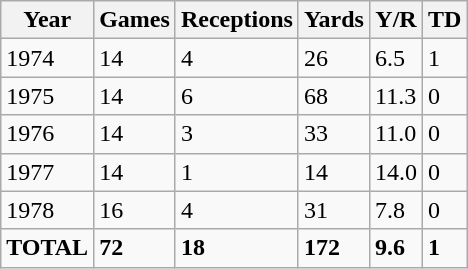<table border="1" class=wikitable>
<tr>
<th>Year</th>
<th>Games</th>
<th>Receptions</th>
<th>Yards</th>
<th>Y/R</th>
<th>TD</th>
</tr>
<tr>
<td>1974</td>
<td>14</td>
<td>4</td>
<td>26</td>
<td>6.5</td>
<td>1</td>
</tr>
<tr>
<td>1975</td>
<td>14</td>
<td>6</td>
<td>68</td>
<td>11.3</td>
<td>0</td>
</tr>
<tr>
<td>1976</td>
<td>14</td>
<td>3</td>
<td>33</td>
<td>11.0</td>
<td>0</td>
</tr>
<tr>
<td>1977</td>
<td>14</td>
<td>1</td>
<td>14</td>
<td>14.0</td>
<td>0</td>
</tr>
<tr>
<td>1978</td>
<td>16</td>
<td>4</td>
<td>31</td>
<td>7.8</td>
<td>0</td>
</tr>
<tr>
<td><strong>TOTAL</strong></td>
<td><strong>72</strong></td>
<td><strong>18</strong></td>
<td><strong>172</strong></td>
<td><strong>9.6</strong></td>
<td><strong>1</strong></td>
</tr>
</table>
